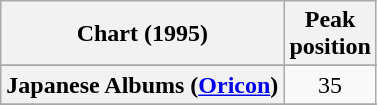<table class="wikitable sortable plainrowheaders" style="text-align:center;">
<tr>
<th scope="col">Chart (1995)</th>
<th scope="col">Peak<br>position</th>
</tr>
<tr>
</tr>
<tr>
</tr>
<tr>
<th scope="row">Japanese Albums (<a href='#'>Oricon</a>)</th>
<td>35</td>
</tr>
<tr>
</tr>
<tr>
</tr>
<tr>
</tr>
</table>
